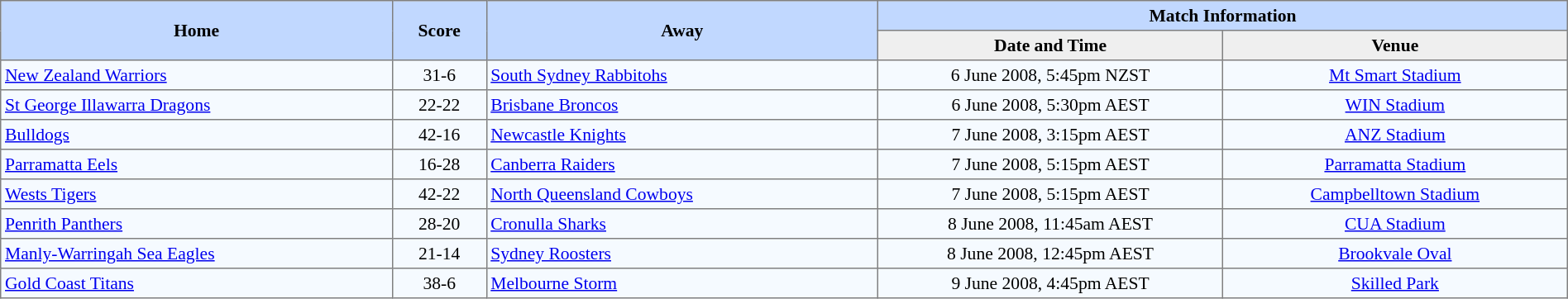<table border=1 style="border-collapse:collapse; font-size:90%;" cellpadding=3 cellspacing=0 width=100%>
<tr bgcolor=#C1D8FF>
<th rowspan=2 width=25%>Home</th>
<th rowspan=2 width=6%>Score</th>
<th rowspan=2 width=25%>Away</th>
<th colspan=6>Match Information</th>
</tr>
<tr bgcolor=#EFEFEF>
<th width=22%>Date and Time</th>
<th width=22%>Venue</th>
</tr>
<tr align=center bgcolor=#F5FAFF>
<td align=left> <a href='#'>New Zealand Warriors</a></td>
<td>31-6</td>
<td align=left> <a href='#'>South Sydney Rabbitohs</a></td>
<td>6 June 2008, 5:45pm NZST</td>
<td><a href='#'>Mt Smart Stadium</a></td>
</tr>
<tr align=center bgcolor=#F5FAFF>
<td align=left> <a href='#'>St George Illawarra Dragons</a></td>
<td>22-22</td>
<td align=left> <a href='#'>Brisbane Broncos</a></td>
<td>6 June 2008, 5:30pm AEST</td>
<td><a href='#'>WIN Stadium</a></td>
</tr>
<tr align=center bgcolor=#F5FAFF>
<td align=left> <a href='#'>Bulldogs</a></td>
<td>42-16</td>
<td align=left> <a href='#'>Newcastle Knights</a></td>
<td>7 June 2008, 3:15pm AEST</td>
<td><a href='#'>ANZ Stadium</a></td>
</tr>
<tr align=center bgcolor=#F5FAFF>
<td align=left> <a href='#'>Parramatta Eels</a></td>
<td>16-28</td>
<td align=left> <a href='#'>Canberra Raiders</a></td>
<td>7 June 2008, 5:15pm AEST</td>
<td><a href='#'>Parramatta Stadium</a></td>
</tr>
<tr align=center bgcolor=#F5FAFF>
<td align=left> <a href='#'>Wests Tigers</a></td>
<td>42-22</td>
<td align=left> <a href='#'>North Queensland Cowboys</a></td>
<td>7 June 2008, 5:15pm AEST</td>
<td><a href='#'>Campbelltown Stadium</a></td>
</tr>
<tr align=center bgcolor=#F5FAFF>
<td align=left> <a href='#'>Penrith Panthers</a></td>
<td>28-20</td>
<td align=left> <a href='#'>Cronulla Sharks</a></td>
<td>8 June 2008, 11:45am AEST</td>
<td><a href='#'>CUA Stadium</a></td>
</tr>
<tr align=center bgcolor=#F5FAFF>
<td align=left> <a href='#'>Manly-Warringah Sea Eagles</a></td>
<td>21-14</td>
<td align=left> <a href='#'>Sydney Roosters</a></td>
<td>8 June 2008, 12:45pm AEST</td>
<td><a href='#'>Brookvale Oval</a></td>
</tr>
<tr align=center bgcolor=#F5FAFF>
<td align=left> <a href='#'>Gold Coast Titans</a></td>
<td>38-6</td>
<td align=left> <a href='#'>Melbourne Storm</a></td>
<td>9 June 2008, 4:45pm AEST</td>
<td><a href='#'>Skilled Park</a></td>
</tr>
</table>
